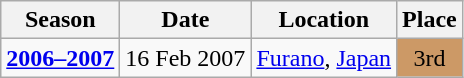<table class="wikitable">
<tr>
<th>Season</th>
<th>Date</th>
<th>Location</th>
<th>Place</th>
</tr>
<tr>
<td align=center rowspan=1><strong><a href='#'>2006–2007</a></strong></td>
<td align=right>16 Feb 2007</td>
<td> <a href='#'>Furano</a>, <a href='#'>Japan</a></td>
<td bgcolor="#cc9966" align=center>3rd</td>
</tr>
</table>
